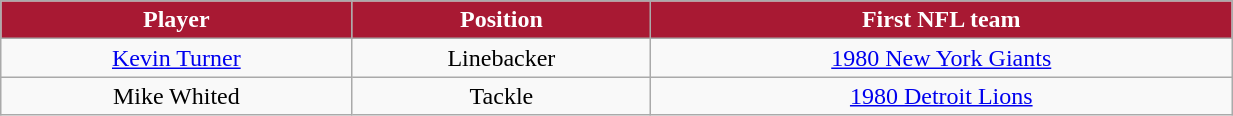<table class="wikitable" width="65%">
<tr align="center"  style="background:#A81933;color:#FFFFFF;">
<td><strong>Player</strong></td>
<td><strong>Position</strong></td>
<td><strong>First NFL team</strong></td>
</tr>
<tr align="center" bgcolor="">
<td><a href='#'>Kevin Turner</a></td>
<td>Linebacker</td>
<td><a href='#'>1980 New York Giants</a></td>
</tr>
<tr align="center" bgcolor="">
<td>Mike Whited</td>
<td>Tackle</td>
<td><a href='#'>1980 Detroit Lions</a></td>
</tr>
</table>
